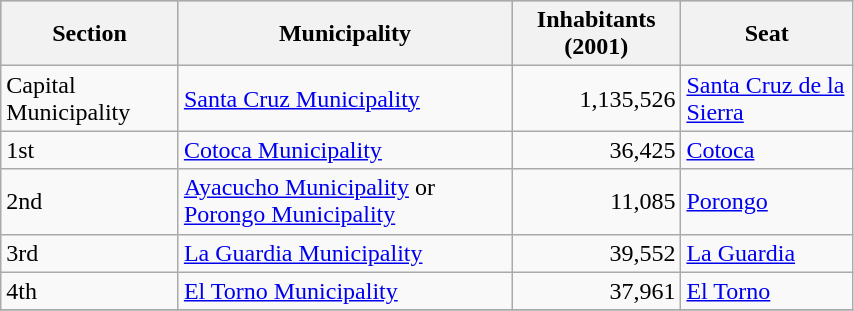<table class="wikitable" border="1" style="width:45%;" border="1">
<tr bgcolor=silver>
<th>Section</th>
<th>Municipality</th>
<th>Inhabitants (2001)</th>
<th>Seat</th>
</tr>
<tr>
<td>Capital Municipality</td>
<td><a href='#'>Santa Cruz Municipality</a></td>
<td align="right">1,135,526</td>
<td><a href='#'>Santa Cruz de la Sierra</a></td>
</tr>
<tr>
<td>1st</td>
<td><a href='#'>Cotoca Municipality</a></td>
<td align="right">36,425</td>
<td><a href='#'>Cotoca</a></td>
</tr>
<tr>
<td>2nd</td>
<td><a href='#'>Ayacucho Municipality</a> or <a href='#'>Porongo Municipality</a></td>
<td align="right">11,085</td>
<td><a href='#'>Porongo</a></td>
</tr>
<tr>
<td>3rd</td>
<td><a href='#'>La Guardia Municipality</a></td>
<td align="right">39,552</td>
<td><a href='#'>La Guardia</a></td>
</tr>
<tr>
<td>4th</td>
<td><a href='#'>El Torno Municipality</a></td>
<td align="right">37,961</td>
<td><a href='#'>El Torno</a></td>
</tr>
<tr>
</tr>
</table>
